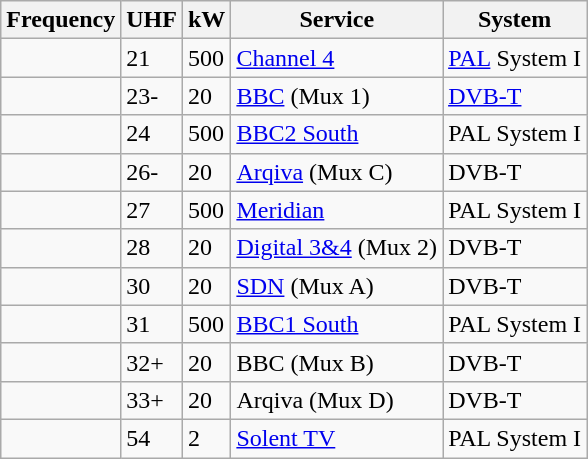<table class="wikitable sortable">
<tr>
<th>Frequency</th>
<th>UHF</th>
<th>kW</th>
<th>Service</th>
<th>System</th>
</tr>
<tr>
<td></td>
<td>21</td>
<td>500</td>
<td><a href='#'>Channel 4</a></td>
<td><a href='#'>PAL</a> System I</td>
</tr>
<tr>
<td></td>
<td>23-</td>
<td>20</td>
<td><a href='#'>BBC</a> (Mux 1)</td>
<td><a href='#'>DVB-T</a></td>
</tr>
<tr>
<td></td>
<td>24</td>
<td>500</td>
<td><a href='#'>BBC2 South</a></td>
<td>PAL System I</td>
</tr>
<tr>
<td></td>
<td>26-</td>
<td>20</td>
<td><a href='#'>Arqiva</a> (Mux C)</td>
<td>DVB-T</td>
</tr>
<tr>
<td></td>
<td>27</td>
<td>500</td>
<td><a href='#'>Meridian</a></td>
<td>PAL System I</td>
</tr>
<tr>
<td></td>
<td>28</td>
<td>20</td>
<td><a href='#'>Digital 3&4</a> (Mux 2)</td>
<td>DVB-T</td>
</tr>
<tr>
<td></td>
<td>30</td>
<td>20</td>
<td><a href='#'>SDN</a> (Mux A)</td>
<td>DVB-T</td>
</tr>
<tr>
<td></td>
<td>31</td>
<td>500</td>
<td><a href='#'>BBC1 South</a></td>
<td>PAL System I</td>
</tr>
<tr>
<td></td>
<td>32+</td>
<td>20</td>
<td>BBC (Mux B)</td>
<td>DVB-T</td>
</tr>
<tr>
<td></td>
<td>33+</td>
<td>20</td>
<td>Arqiva (Mux D)</td>
<td>DVB-T</td>
</tr>
<tr>
<td></td>
<td>54</td>
<td>2</td>
<td><a href='#'>Solent TV</a></td>
<td>PAL System I</td>
</tr>
</table>
